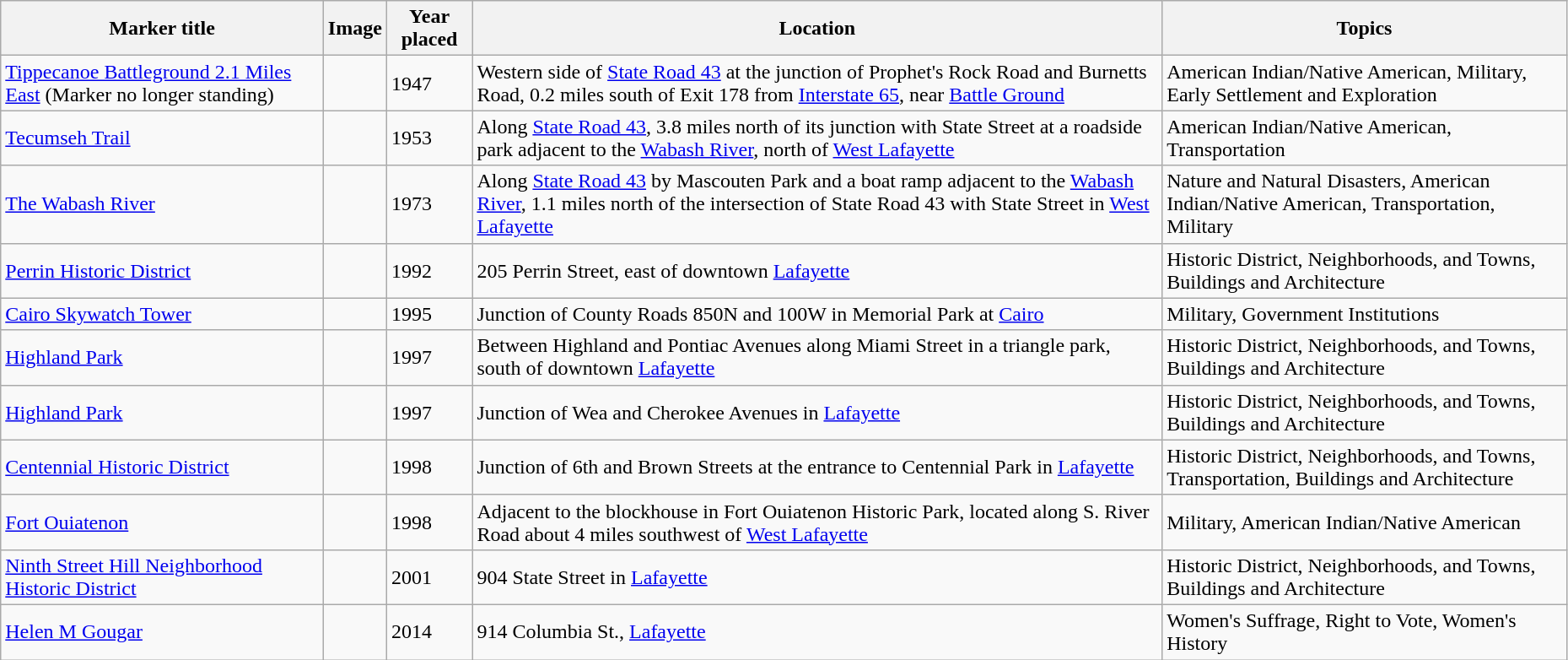<table class="wikitable sortable" style="width:98%">
<tr>
<th>Marker title</th>
<th class="unsortable">Image</th>
<th>Year placed</th>
<th>Location</th>
<th>Topics</th>
</tr>
<tr>
<td><a href='#'>Tippecanoe Battleground 2.1 Miles East</a> (Marker no longer standing)</td>
<td></td>
<td>1947</td>
<td>Western side of <a href='#'>State Road 43</a> at the junction of Prophet's Rock Road and Burnetts Road, 0.2 miles south of Exit 178 from <a href='#'>Interstate 65</a>, near <a href='#'>Battle Ground</a><br><small></small></td>
<td>American Indian/Native American, Military, Early Settlement and Exploration</td>
</tr>
<tr ->
<td><a href='#'>Tecumseh Trail</a></td>
<td></td>
<td>1953</td>
<td>Along <a href='#'>State Road 43</a>, 3.8 miles north of its junction with State Street at a roadside park adjacent to the <a href='#'>Wabash River</a>, north of <a href='#'>West Lafayette</a><br><small></small></td>
<td>American Indian/Native American, Transportation</td>
</tr>
<tr ->
<td><a href='#'>The Wabash River</a></td>
<td></td>
<td>1973</td>
<td>Along <a href='#'>State Road 43</a> by Mascouten Park and a boat ramp adjacent to the <a href='#'>Wabash River</a>, 1.1 miles north of the intersection of State Road 43 with State Street in <a href='#'>West Lafayette</a><br><small></small></td>
<td>Nature and Natural Disasters, American Indian/Native American, Transportation, Military</td>
</tr>
<tr ->
<td><a href='#'>Perrin Historic District</a></td>
<td></td>
<td>1992</td>
<td>205 Perrin Street, east of downtown <a href='#'>Lafayette</a><br><small></small></td>
<td>Historic District, Neighborhoods, and Towns, Buildings and Architecture</td>
</tr>
<tr ->
<td><a href='#'>Cairo Skywatch Tower</a></td>
<td></td>
<td>1995</td>
<td>Junction of County Roads 850N and 100W in Memorial Park at <a href='#'>Cairo</a><br><small></small></td>
<td>Military, Government Institutions</td>
</tr>
<tr ->
<td><a href='#'>Highland Park</a></td>
<td></td>
<td>1997</td>
<td>Between Highland and Pontiac Avenues along Miami Street in a triangle park, south of downtown <a href='#'>Lafayette</a><br><small></small></td>
<td>Historic District, Neighborhoods, and Towns, Buildings and Architecture</td>
</tr>
<tr ->
<td><a href='#'>Highland Park</a></td>
<td></td>
<td>1997</td>
<td>Junction of Wea and Cherokee Avenues in <a href='#'>Lafayette</a><br><small></small></td>
<td>Historic District, Neighborhoods, and Towns, Buildings and Architecture</td>
</tr>
<tr ->
<td><a href='#'>Centennial Historic District</a></td>
<td></td>
<td>1998</td>
<td>Junction of 6th and Brown Streets at the entrance to Centennial Park in <a href='#'>Lafayette</a><br><small></small></td>
<td>Historic District, Neighborhoods, and Towns, Transportation, Buildings and Architecture</td>
</tr>
<tr ->
<td><a href='#'>Fort Ouiatenon</a></td>
<td></td>
<td>1998</td>
<td>Adjacent to the blockhouse in Fort Ouiatenon Historic Park, located along S. River Road about 4 miles southwest of <a href='#'>West Lafayette</a><br><small></small></td>
<td>Military, American Indian/Native American</td>
</tr>
<tr ->
<td><a href='#'>Ninth Street Hill Neighborhood Historic District</a></td>
<td></td>
<td>2001</td>
<td>904 State Street in <a href='#'>Lafayette</a><br><small></small></td>
<td>Historic District, Neighborhoods, and Towns, Buildings and Architecture</td>
</tr>
<tr>
<td><a href='#'>Helen M Gougar</a></td>
<td></td>
<td>2014</td>
<td>914 Columbia St., <a href='#'>Lafayette</a><br><small></small></td>
<td>Women's Suffrage, Right to Vote, Women's History</td>
</tr>
</table>
